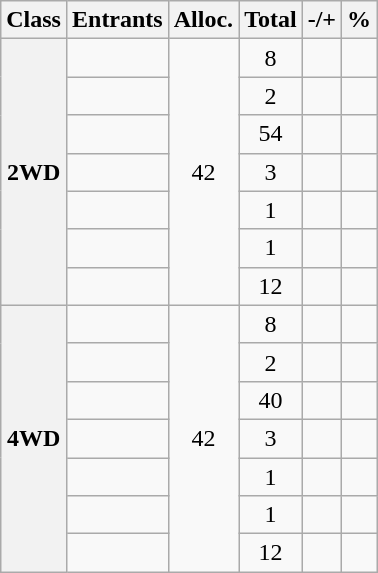<table class="wikitable">
<tr>
<th>Class</th>
<th>Entrants</th>
<th align="center">Alloc.</th>
<th align="center">Total</th>
<th align="center">-/+</th>
<th align="center">%</th>
</tr>
<tr>
<th align="center" rowspan=7>2WD</th>
<td></td>
<td align="center" rowspan=7>42</td>
<td align="center">8</td>
<td align="center"></td>
<td align="center"></td>
</tr>
<tr>
<td></td>
<td align="center">2</td>
<td align="center"></td>
<td align="center"></td>
</tr>
<tr>
<td></td>
<td align="center">54</td>
<td align="center"></td>
<td align="center"></td>
</tr>
<tr>
<td></td>
<td align="center">3</td>
<td align="center"></td>
<td align="center"></td>
</tr>
<tr>
<td></td>
<td align="center">1</td>
<td align="center"></td>
<td align="center"></td>
</tr>
<tr>
<td></td>
<td align="center">1</td>
<td align="center"></td>
<td align="center"></td>
</tr>
<tr>
<td></td>
<td align="center">12</td>
<td align="center"></td>
<td align="center"></td>
</tr>
<tr>
<th align="center" rowspan=7>4WD</th>
<td></td>
<td align="center" rowspan=7>42</td>
<td align="center">8</td>
<td align="center"></td>
<td align="center"></td>
</tr>
<tr>
<td></td>
<td align="center">2</td>
<td align="center"></td>
<td align="center"></td>
</tr>
<tr>
<td></td>
<td align="center">40</td>
<td align="center"></td>
<td align="center"></td>
</tr>
<tr>
<td></td>
<td align="center">3</td>
<td align="center"></td>
<td align="center"></td>
</tr>
<tr>
<td></td>
<td align="center">1</td>
<td align="center"></td>
<td align="center"></td>
</tr>
<tr>
<td></td>
<td align="center">1</td>
<td align="center"></td>
<td align="center"></td>
</tr>
<tr>
<td></td>
<td align="center">12</td>
<td align="center"></td>
<td align="center"></td>
</tr>
</table>
